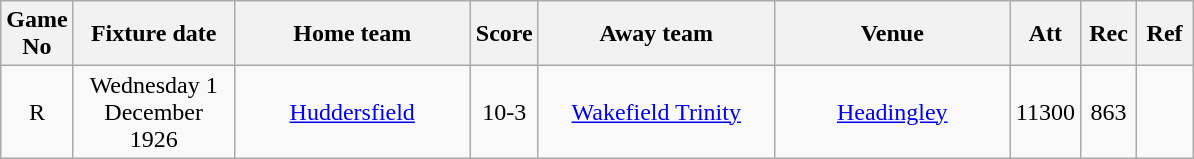<table class="wikitable" style="text-align:center;">
<tr>
<th width=20 abbr="No">Game No</th>
<th width=100 abbr="Date">Fixture date</th>
<th width=150 abbr="Home team">Home team</th>
<th width=20 abbr="Score">Score</th>
<th width=150 abbr="Away team">Away team</th>
<th width=150 abbr="Venue">Venue</th>
<th width=30 abbr="Att">Att</th>
<th width=30 abbr="Rec">Rec</th>
<th width=30 abbr="Ref">Ref</th>
</tr>
<tr>
<td>R</td>
<td>Wednesday 1 December 1926</td>
<td><a href='#'>Huddersfield</a></td>
<td>10-3</td>
<td><a href='#'>Wakefield Trinity</a></td>
<td><a href='#'>Headingley</a></td>
<td>11300</td>
<td>863</td>
<td></td>
</tr>
</table>
